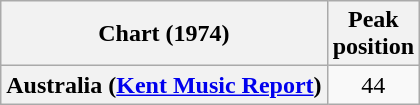<table class="wikitable sortable plainrowheaders">
<tr>
<th scope="col">Chart (1974)</th>
<th scope="col">Peak<br>position</th>
</tr>
<tr>
<th scope="row">Australia (<a href='#'>Kent Music Report</a>)</th>
<td style="text-align:center;">44</td>
</tr>
</table>
